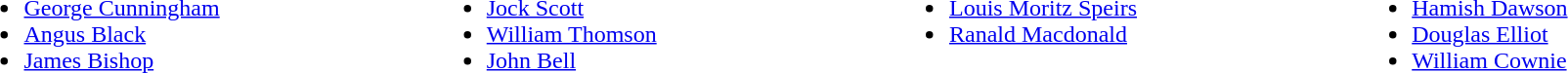<table style="width:100%;">
<tr>
<td style="vertical-align:top; width:20%;"><br><ul><li> <a href='#'>George Cunningham</a></li><li> <a href='#'>Angus Black</a></li><li> <a href='#'>James Bishop</a></li></ul></td>
<td style="vertical-align:top; width:20%;"><br><ul><li> <a href='#'>Jock Scott</a></li><li> <a href='#'>William Thomson</a></li><li> <a href='#'>John Bell</a></li></ul></td>
<td style="vertical-align:top; width:20%;"><br><ul><li> <a href='#'>Louis Moritz Speirs</a></li><li> <a href='#'>Ranald Macdonald</a></li></ul></td>
<td style="vertical-align:top; width:20%;"><br><ul><li> <a href='#'>Hamish Dawson</a></li><li> <a href='#'>Douglas Elliot</a></li><li> <a href='#'>William Cownie</a></li></ul></td>
</tr>
</table>
